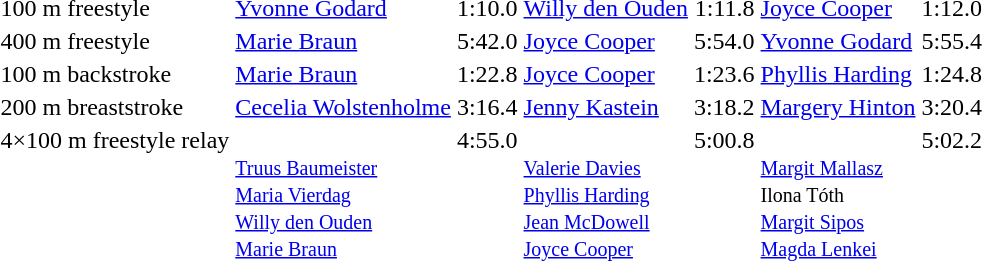<table>
<tr valign="top">
<td>100 m freestyle<br></td>
<td><a href='#'>Yvonne Godard</a><br><small></small></td>
<td align="right">1:10.0</td>
<td><a href='#'>Willy den Ouden</a><br><small></small></td>
<td align="right">1:11.8</td>
<td><a href='#'>Joyce Cooper</a><br><small></small></td>
<td align="right">1:12.0</td>
</tr>
<tr valign="top">
<td>400 m freestyle<br></td>
<td><a href='#'>Marie Braun</a><br><small></small></td>
<td align="right">5:42.0</td>
<td><a href='#'>Joyce Cooper</a><br><small></small></td>
<td align="right">5:54.0</td>
<td><a href='#'>Yvonne Godard</a><br><small></small></td>
<td align="right">5:55.4</td>
</tr>
<tr valign="top">
<td>100 m backstroke<br></td>
<td><a href='#'>Marie Braun</a><br><small></small></td>
<td align="right">1:22.8</td>
<td><a href='#'>Joyce Cooper</a><br><small></small></td>
<td align="right">1:23.6</td>
<td><a href='#'>Phyllis Harding</a><br><small></small></td>
<td align="right">1:24.8</td>
</tr>
<tr valign="top">
<td>200 m breaststroke<br></td>
<td><a href='#'>Cecelia Wolstenholme</a><br><small></small></td>
<td align="right">3:16.4</td>
<td><a href='#'>Jenny Kastein</a><br><small></small></td>
<td align="right">3:18.2</td>
<td><a href='#'>Margery Hinton</a><br><small></small></td>
<td align="right">3:20.4</td>
</tr>
<tr valign="top">
<td>4×100 m freestyle relay<br></td>
<td><br><small><a href='#'>Truus Baumeister</a><br><a href='#'>Maria Vierdag</a><br><a href='#'>Willy den Ouden</a><br><a href='#'>Marie Braun</a></small></td>
<td align="right">4:55.0</td>
<td><br><small><a href='#'>Valerie Davies</a><br><a href='#'>Phyllis Harding</a><br><a href='#'>Jean McDowell</a><br><a href='#'>Joyce Cooper</a></small></td>
<td align="right">5:00.8</td>
<td><br><small><a href='#'>Margit Mallasz</a><br>Ilona Tóth<br><a href='#'>Margit Sipos</a><br><a href='#'>Magda Lenkei</a></small></td>
<td align="right">5:02.2</td>
</tr>
</table>
